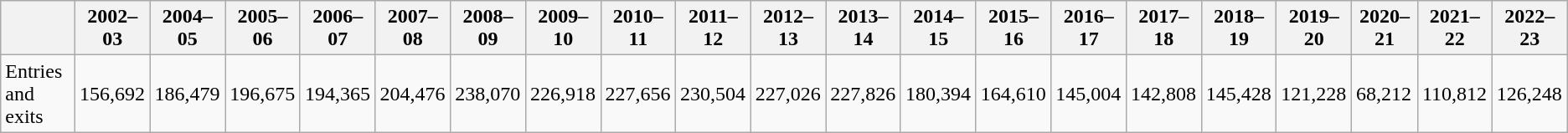<table class="wikitable">
<tr>
<th></th>
<th>2002–03</th>
<th>2004–05</th>
<th>2005–06</th>
<th>2006–07</th>
<th>2007–08</th>
<th>2008–09</th>
<th>2009–10</th>
<th>2010–11</th>
<th>2011–12</th>
<th>2012–13</th>
<th>2013–14</th>
<th>2014–15</th>
<th>2015–16</th>
<th>2016–17</th>
<th>2017–18</th>
<th>2018–19</th>
<th>2019–20</th>
<th>2020–21</th>
<th>2021–22</th>
<th>2022–23</th>
</tr>
<tr>
<td>Entries and exits</td>
<td>156,692</td>
<td>186,479</td>
<td>196,675</td>
<td>194,365</td>
<td>204,476</td>
<td>238,070</td>
<td>226,918</td>
<td>227,656</td>
<td>230,504</td>
<td>227,026</td>
<td>227,826</td>
<td>180,394</td>
<td>164,610</td>
<td>145,004</td>
<td>142,808</td>
<td>145,428</td>
<td>121,228</td>
<td>68,212</td>
<td>110,812</td>
<td>126,248</td>
</tr>
</table>
